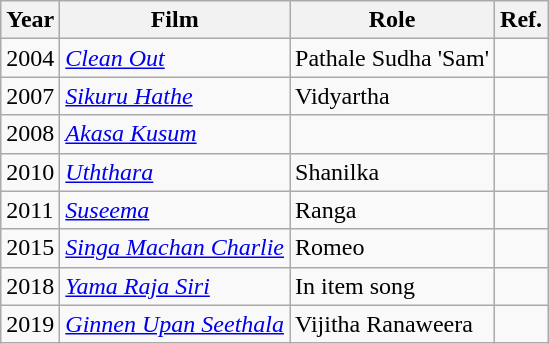<table class="wikitable">
<tr>
<th>Year</th>
<th>Film</th>
<th>Role</th>
<th>Ref.</th>
</tr>
<tr>
<td>2004</td>
<td><em><a href='#'>Clean Out</a></em></td>
<td>Pathale Sudha 'Sam'</td>
<td></td>
</tr>
<tr>
<td>2007</td>
<td><em><a href='#'>Sikuru Hathe</a></em></td>
<td>Vidyartha</td>
<td></td>
</tr>
<tr>
<td>2008</td>
<td><em><a href='#'>Akasa Kusum</a></em></td>
<td></td>
<td></td>
</tr>
<tr>
<td>2010</td>
<td><em><a href='#'>Uththara</a></em></td>
<td>Shanilka</td>
<td></td>
</tr>
<tr>
<td>2011</td>
<td><em><a href='#'>Suseema</a></em></td>
<td>Ranga</td>
<td></td>
</tr>
<tr>
<td>2015</td>
<td><em><a href='#'>Singa Machan Charlie</a></em></td>
<td>Romeo</td>
<td></td>
</tr>
<tr>
<td>2018</td>
<td><em><a href='#'>Yama Raja Siri</a></em></td>
<td>In item song</td>
<td></td>
</tr>
<tr>
<td>2019</td>
<td><em><a href='#'>Ginnen Upan Seethala</a></em></td>
<td>Vijitha Ranaweera</td>
<td></td>
</tr>
</table>
